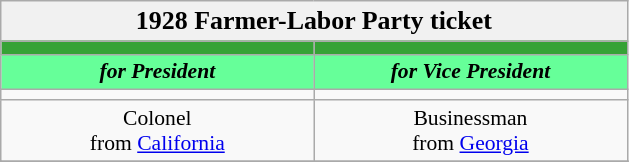<table class="wikitable" style="font-size:90%; text-align:center;">
<tr>
<td style="background:#f1f1f1;" colspan="30"><big><strong>1928 Farmer-Labor Party ticket</strong></big></td>
</tr>
<tr>
<th style="width:3em; font-size:135%; background:#36a236; width:200px;"><a href='#'></a></th>
<th style="width:3em; font-size:135%; background:#36a236; width:200px;"><a href='#'></a></th>
</tr>
<tr style="color:#000; font-size:100%; background:#66FF99;">
<td style="width:3em; width:200px;"><strong><em>for President</em></strong></td>
<td style="width:3em; width:200px;"><strong><em>for Vice President</em></strong></td>
</tr>
<tr>
<td></td>
</tr>
<tr>
<td>Colonel<br>from <a href='#'>California</a></td>
<td>Businessman<br>from <a href='#'>Georgia</a></td>
</tr>
<tr>
</tr>
<tr>
</tr>
</table>
